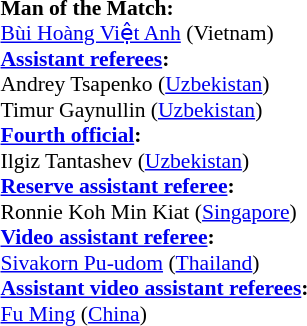<table style="width:100%; font-size:90%;">
<tr>
<td><br><strong>Man of the Match:</strong>
<br><a href='#'>Bùi Hoàng Việt Anh</a> (Vietnam)<br><strong><a href='#'>Assistant referees</a>:</strong>
<br>Andrey Tsapenko (<a href='#'>Uzbekistan</a>)
<br>Timur Gaynullin (<a href='#'>Uzbekistan</a>)
<br><strong><a href='#'>Fourth official</a>:</strong>
<br>Ilgiz Tantashev (<a href='#'>Uzbekistan</a>)
<br><strong><a href='#'>Reserve assistant referee</a>:</strong>
<br>Ronnie Koh Min Kiat (<a href='#'>Singapore</a>) 
<br><strong><a href='#'>Video assistant referee</a>:</strong>
<br><a href='#'>Sivakorn Pu-udom</a> (<a href='#'>Thailand</a>)
<br><strong><a href='#'>Assistant video assistant referees</a>:</strong>
<br><a href='#'>Fu Ming</a> (<a href='#'>China</a>)</td>
</tr>
</table>
